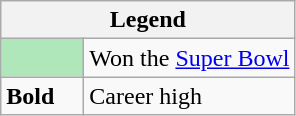<table class="wikitable mw-collapsible mw-collapsed">
<tr>
<th colspan="2">Legend</th>
</tr>
<tr>
<td style="background:#afe6ba; width:3em;"></td>
<td>Won the <a href='#'>Super Bowl</a></td>
</tr>
<tr>
<td><strong>Bold</strong></td>
<td>Career high</td>
</tr>
</table>
